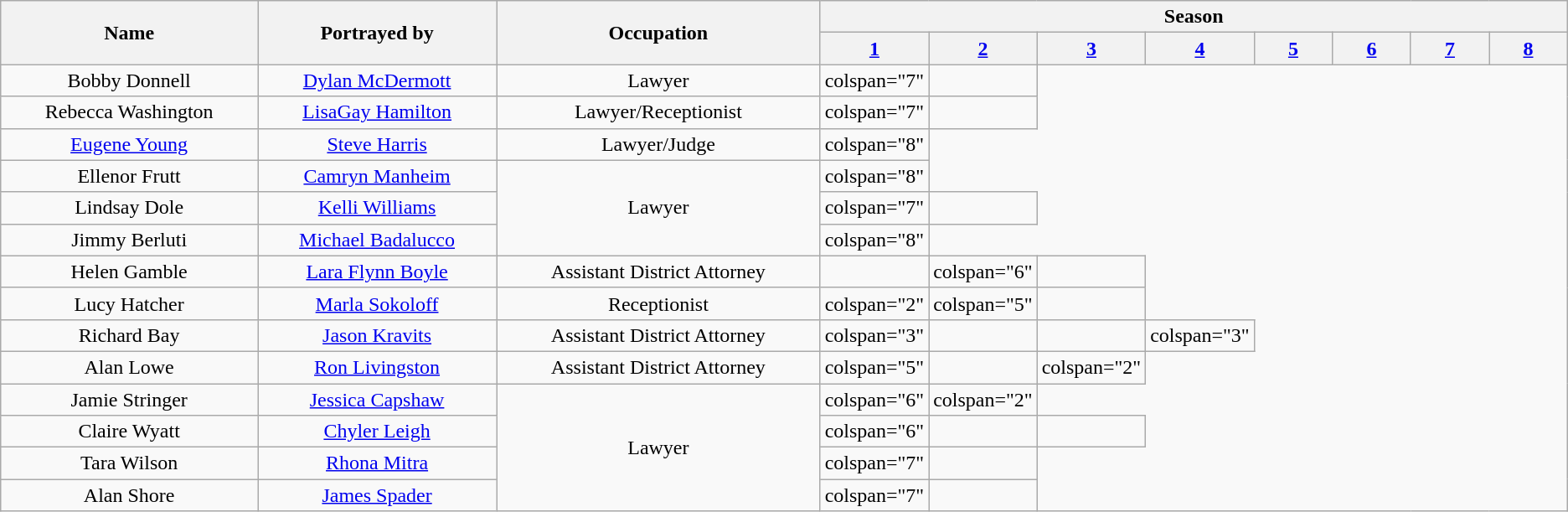<table class="wikitable plainrowheaders" style="text-align:center;">
<tr>
<th scope="col" rowspan="2">Name</th>
<th scope="col" rowspan="2">Portrayed by</th>
<th scope="col" rowspan="2">Occupation</th>
<th scope="col" colspan="8">Season</th>
</tr>
<tr>
<th scope="col" style="width:5%;"><a href='#'>1</a></th>
<th scope="col" style="width:5%;"><a href='#'>2</a></th>
<th scope="col" style="width:5%;"><a href='#'>3</a></th>
<th scope="col" style="width:5%;"><a href='#'>4</a></th>
<th scope="col" style="width:5%;"><a href='#'>5</a></th>
<th scope="col" style="width:5%;"><a href='#'>6</a></th>
<th scope="col" style="width:5%;"><a href='#'>7</a></th>
<th scope="col" style="width:5%;"><a href='#'>8</a></th>
</tr>
<tr>
<td scope="row">Bobby Donnell</td>
<td><a href='#'>Dylan McDermott</a></td>
<td>Lawyer</td>
<td>colspan="7" </td>
<td></td>
</tr>
<tr>
<td scope="row">Rebecca Washington</td>
<td><a href='#'>LisaGay Hamilton</a></td>
<td>Lawyer/Receptionist</td>
<td>colspan="7" </td>
<td></td>
</tr>
<tr>
<td scope="row"><a href='#'>Eugene Young</a></td>
<td><a href='#'>Steve Harris</a></td>
<td>Lawyer/Judge</td>
<td>colspan="8" </td>
</tr>
<tr>
<td scope="row">Ellenor Frutt</td>
<td><a href='#'>Camryn Manheim</a></td>
<td rowspan=3>Lawyer</td>
<td>colspan="8" </td>
</tr>
<tr>
<td scope="row">Lindsay Dole</td>
<td><a href='#'>Kelli Williams</a></td>
<td>colspan="7" </td>
<td></td>
</tr>
<tr>
<td scope="row">Jimmy Berluti</td>
<td><a href='#'>Michael Badalucco</a></td>
<td>colspan="8" </td>
</tr>
<tr>
<td scope="row">Helen Gamble</td>
<td><a href='#'>Lara Flynn Boyle</a></td>
<td>Assistant District Attorney</td>
<td></td>
<td>colspan="6" </td>
<td></td>
</tr>
<tr>
<td scope="row">Lucy Hatcher</td>
<td><a href='#'>Marla Sokoloff</a></td>
<td>Receptionist</td>
<td>colspan="2" </td>
<td>colspan="5" </td>
<td></td>
</tr>
<tr>
<td scope="row">Richard Bay</td>
<td><a href='#'>Jason Kravits</a></td>
<td>Assistant District Attorney</td>
<td>colspan="3" </td>
<td></td>
<td></td>
<td>colspan="3" </td>
</tr>
<tr>
<td scope="row">Alan Lowe</td>
<td><a href='#'>Ron Livingston</a></td>
<td>Assistant District Attorney</td>
<td>colspan="5" </td>
<td></td>
<td>colspan="2" </td>
</tr>
<tr>
<td scope="row">Jamie Stringer</td>
<td><a href='#'>Jessica Capshaw</a></td>
<td rowspan=4>Lawyer</td>
<td>colspan="6" </td>
<td>colspan="2" </td>
</tr>
<tr>
<td scope="row">Claire Wyatt</td>
<td><a href='#'>Chyler Leigh</a></td>
<td>colspan="6" </td>
<td></td>
<td></td>
</tr>
<tr>
<td scope="row">Tara Wilson</td>
<td><a href='#'>Rhona Mitra</a></td>
<td>colspan="7" </td>
<td></td>
</tr>
<tr>
<td scope="row">Alan Shore</td>
<td><a href='#'>James Spader</a></td>
<td>colspan="7" </td>
<td></td>
</tr>
</table>
